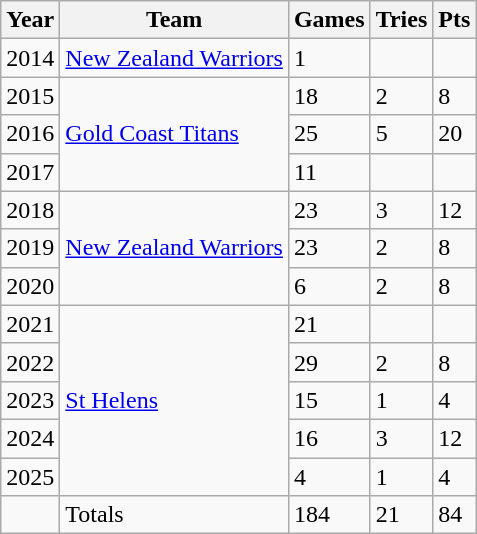<table class="wikitable">
<tr>
<th>Year</th>
<th>Team</th>
<th>Games</th>
<th>Tries</th>
<th>Pts</th>
</tr>
<tr>
<td>2014</td>
<td> <a href='#'>New Zealand Warriors</a></td>
<td>1</td>
<td></td>
<td></td>
</tr>
<tr>
<td>2015</td>
<td rowspan="3"> <a href='#'>Gold Coast Titans</a></td>
<td>18</td>
<td>2</td>
<td>8</td>
</tr>
<tr>
<td>2016</td>
<td>25</td>
<td>5</td>
<td>20</td>
</tr>
<tr>
<td>2017</td>
<td>11</td>
<td></td>
<td></td>
</tr>
<tr>
<td>2018</td>
<td rowspan="3"> <a href='#'>New Zealand Warriors</a></td>
<td>23</td>
<td>3</td>
<td>12</td>
</tr>
<tr>
<td>2019</td>
<td>23</td>
<td>2</td>
<td>8</td>
</tr>
<tr>
<td>2020</td>
<td>6</td>
<td>2</td>
<td>8</td>
</tr>
<tr>
<td>2021</td>
<td rowspan="5"> <a href='#'>St Helens</a></td>
<td>21</td>
<td></td>
<td></td>
</tr>
<tr>
<td>2022</td>
<td>29</td>
<td>2</td>
<td>8</td>
</tr>
<tr>
<td>2023</td>
<td>15</td>
<td>1</td>
<td>4</td>
</tr>
<tr>
<td>2024</td>
<td>16</td>
<td>3</td>
<td>12</td>
</tr>
<tr>
<td>2025</td>
<td>4</td>
<td>1</td>
<td>4</td>
</tr>
<tr>
<td></td>
<td>Totals</td>
<td>184</td>
<td>21</td>
<td>84</td>
</tr>
</table>
